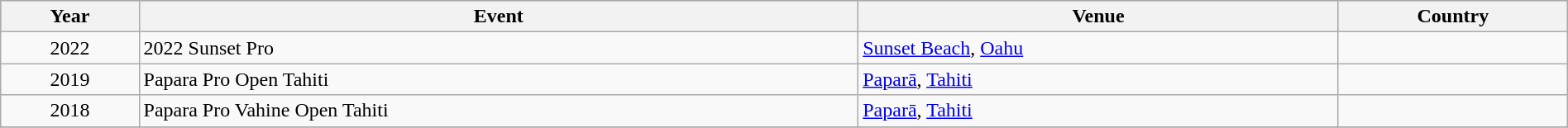<table class="wikitable" style="width: 100%;">
<tr bgcolor="#bdb76b">
<th>Year</th>
<th>Event</th>
<th>Venue</th>
<th>Country</th>
</tr>
<tr>
<td style=text-align:center>2022</td>
<td>2022 Sunset Pro</td>
<td><a href='#'>Sunset Beach</a>, <a href='#'>Oahu</a></td>
<td></td>
</tr>
<tr>
<td style=text-align:center>2019</td>
<td>Papara Pro Open Tahiti</td>
<td><a href='#'>Paparā</a>, <a href='#'>Tahiti</a></td>
<td></td>
</tr>
<tr>
<td style=text-align:center>2018</td>
<td>Papara Pro Vahine Open Tahiti</td>
<td><a href='#'>Paparā</a>, <a href='#'>Tahiti</a></td>
<td></td>
</tr>
<tr>
</tr>
</table>
